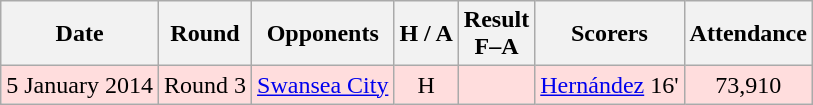<table class="wikitable" style="text-align:center">
<tr>
<th>Date</th>
<th>Round</th>
<th>Opponents</th>
<th>H / A</th>
<th>Result<br>F–A</th>
<th>Scorers</th>
<th>Attendance</th>
</tr>
<tr bgcolor="#ffdddd">
<td>5 January 2014</td>
<td>Round 3</td>
<td><a href='#'>Swansea City</a></td>
<td>H</td>
<td></td>
<td><a href='#'>Hernández</a> 16'</td>
<td>73,910</td>
</tr>
</table>
